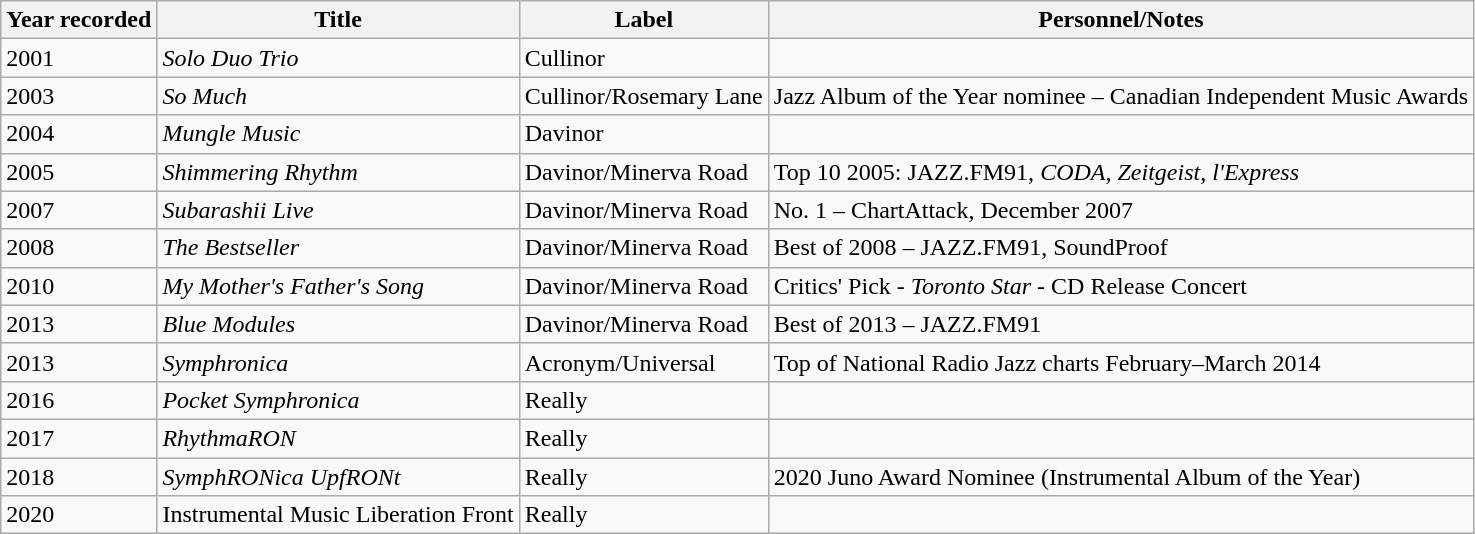<table class="wikitable sortable">
<tr>
<th>Year recorded</th>
<th>Title</th>
<th>Label</th>
<th>Personnel/Notes</th>
</tr>
<tr>
<td>2001</td>
<td><em>Solo Duo Trio</em></td>
<td>Cullinor</td>
<td></td>
</tr>
<tr>
<td>2003</td>
<td><em>So Much</em></td>
<td>Cullinor/Rosemary Lane</td>
<td>Jazz Album of the Year nominee – Canadian Independent Music Awards</td>
</tr>
<tr>
<td>2004</td>
<td><em>Mungle Music</em></td>
<td>Davinor</td>
<td></td>
</tr>
<tr>
<td>2005</td>
<td><em>Shimmering Rhythm</em></td>
<td>Davinor/Minerva Road</td>
<td>Top 10 2005: JAZZ.FM91, <em>CODA</em>, <em>Zeitgeist</em>, <em>l'Express</em></td>
</tr>
<tr>
<td>2007</td>
<td><em>Subarashii Live</em></td>
<td>Davinor/Minerva Road</td>
<td>No. 1 – ChartAttack, December 2007</td>
</tr>
<tr>
<td>2008</td>
<td><em>The Bestseller</em></td>
<td>Davinor/Minerva Road</td>
<td>Best of 2008 – JAZZ.FM91, SoundProof</td>
</tr>
<tr>
<td>2010</td>
<td><em>My Mother's Father's Song</em></td>
<td>Davinor/Minerva Road</td>
<td>Critics' Pick - <em>Toronto Star</em> - CD Release Concert</td>
</tr>
<tr>
<td>2013</td>
<td><em>Blue Modules</em></td>
<td>Davinor/Minerva Road</td>
<td>Best of 2013 – JAZZ.FM91</td>
</tr>
<tr>
<td>2013</td>
<td><em>Symphronica</em></td>
<td>Acronym/Universal</td>
<td>Top of National Radio Jazz charts February–March 2014</td>
</tr>
<tr>
<td>2016</td>
<td><em>Pocket Symphronica</em></td>
<td>Really</td>
<td></td>
</tr>
<tr>
<td>2017</td>
<td><em>RhythmaRON</em></td>
<td>Really</td>
<td></td>
</tr>
<tr>
<td>2018</td>
<td><em>SymphRONica UpfRONt</em></td>
<td>Really</td>
<td>2020 Juno Award Nominee (Instrumental Album of the Year)</td>
</tr>
<tr>
<td>2020</td>
<td>Instrumental Music Liberation Front</td>
<td>Really</td>
<td></td>
</tr>
</table>
